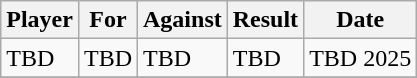<table class="wikitable">
<tr>
<th>Player</th>
<th>For</th>
<th>Against</th>
<th>Result</th>
<th>Date</th>
</tr>
<tr>
<td>TBD</td>
<td>TBD</td>
<td>TBD</td>
<td>TBD</td>
<td>TBD 2025</td>
</tr>
<tr>
</tr>
</table>
